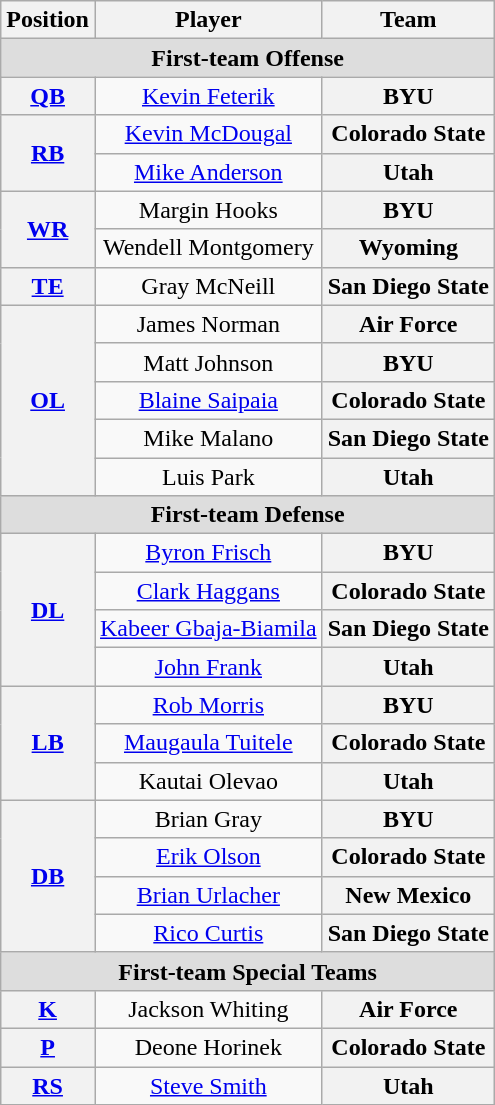<table class="wikitable">
<tr>
<th>Position</th>
<th>Player</th>
<th>Team</th>
</tr>
<tr>
<td colspan="3" style="text-align:center; background:#ddd;"><strong>First-team Offense</strong></td>
</tr>
<tr style="text-align:center;">
<th><a href='#'>QB</a></th>
<td><a href='#'>Kevin Feterik</a></td>
<th style=>BYU</th>
</tr>
<tr style="text-align:center;">
<th rowspan="2"><a href='#'>RB</a></th>
<td><a href='#'>Kevin McDougal</a></td>
<th style=>Colorado State</th>
</tr>
<tr style="text-align:center;">
<td><a href='#'>Mike Anderson</a></td>
<th style=>Utah</th>
</tr>
<tr style="text-align:center;">
<th rowspan="2"><a href='#'>WR</a></th>
<td>Margin Hooks</td>
<th style=>BYU</th>
</tr>
<tr style="text-align:center;">
<td>Wendell Montgomery</td>
<th style=>Wyoming</th>
</tr>
<tr style="text-align:center;">
<th><a href='#'>TE</a></th>
<td>Gray McNeill</td>
<th style=>San Diego State</th>
</tr>
<tr style="text-align:center;">
<th rowspan="5"><a href='#'>OL</a></th>
<td>James Norman</td>
<th style=>Air Force</th>
</tr>
<tr style="text-align:center;">
<td>Matt Johnson</td>
<th style=>BYU</th>
</tr>
<tr style="text-align:center;">
<td><a href='#'>Blaine Saipaia</a></td>
<th style=>Colorado State</th>
</tr>
<tr style="text-align:center;">
<td>Mike Malano</td>
<th style=>San Diego State</th>
</tr>
<tr style="text-align:center;">
<td>Luis Park</td>
<th style=>Utah</th>
</tr>
<tr style="text-align:center;">
<td colspan="3" style="text-align:center; background:#ddd;"><strong>First-team Defense</strong></td>
</tr>
<tr style="text-align:center;">
<th rowspan="4"><a href='#'>DL</a></th>
<td><a href='#'>Byron Frisch</a></td>
<th style=>BYU</th>
</tr>
<tr style="text-align:center;">
<td><a href='#'>Clark Haggans</a></td>
<th style=>Colorado State</th>
</tr>
<tr style="text-align:center;">
<td><a href='#'>Kabeer Gbaja-Biamila</a></td>
<th style=>San Diego State</th>
</tr>
<tr style="text-align:center;">
<td><a href='#'>John Frank</a></td>
<th style=>Utah</th>
</tr>
<tr style="text-align:center;">
<th rowspan="3"><a href='#'>LB</a></th>
<td><a href='#'>Rob Morris</a></td>
<th style=>BYU</th>
</tr>
<tr style="text-align:center;">
<td><a href='#'>Maugaula Tuitele</a></td>
<th style=>Colorado State</th>
</tr>
<tr style="text-align:center;">
<td>Kautai Olevao</td>
<th style=>Utah</th>
</tr>
<tr style="text-align:center;">
<th rowspan="4"><a href='#'>DB</a></th>
<td>Brian Gray</td>
<th style=>BYU</th>
</tr>
<tr style="text-align:center;">
<td><a href='#'>Erik Olson</a></td>
<th style=>Colorado State</th>
</tr>
<tr style="text-align:center;">
<td><a href='#'>Brian Urlacher</a></td>
<th style=>New Mexico</th>
</tr>
<tr style="text-align:center;">
<td><a href='#'>Rico Curtis</a></td>
<th style=>San Diego State</th>
</tr>
<tr>
<td colspan="3" style="text-align:center; background:#ddd;"><strong>First-team Special Teams</strong></td>
</tr>
<tr style="text-align:center;">
<th><a href='#'>K</a></th>
<td>Jackson Whiting</td>
<th style=>Air Force</th>
</tr>
<tr style="text-align:center;">
<th rowspan="1"><a href='#'>P</a></th>
<td>Deone Horinek</td>
<th style=>Colorado State</th>
</tr>
<tr style="text-align:center;">
<th><a href='#'>RS</a></th>
<td><a href='#'>Steve Smith</a></td>
<th style=>Utah</th>
</tr>
</table>
